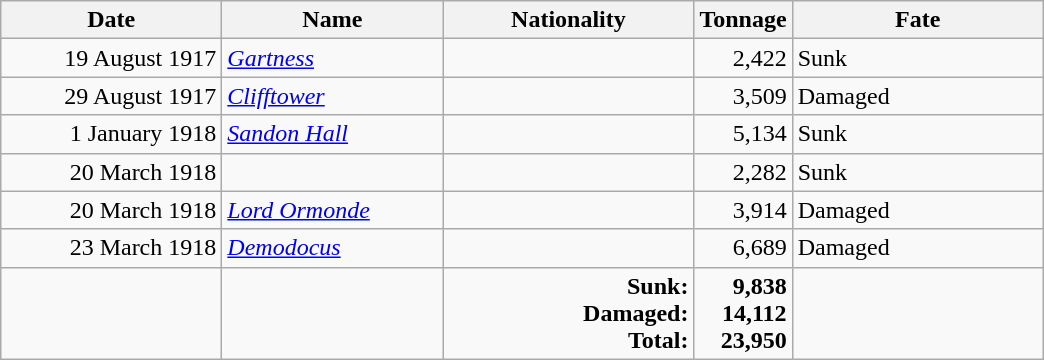<table class="wikitable sortable">
<tr>
<th width="140px">Date</th>
<th width="140px">Name</th>
<th width="160px">Nationality</th>
<th width="25px">Tonnage</th>
<th width="160px">Fate</th>
</tr>
<tr>
<td align="right">19 August 1917</td>
<td align="left"><a href='#'><em>Gartness</em></a></td>
<td align="left"></td>
<td align="right">2,422</td>
<td align="left">Sunk</td>
</tr>
<tr>
<td align="right">29 August 1917</td>
<td align="left"><a href='#'><em>Clifftower</em></a></td>
<td align="left"></td>
<td align="right">3,509</td>
<td align="left">Damaged</td>
</tr>
<tr>
<td align="right">1 January 1918</td>
<td align="left"><a href='#'><em>Sandon Hall</em></a></td>
<td align="left"></td>
<td align="right">5,134</td>
<td align="left">Sunk</td>
</tr>
<tr>
<td align="right">20 March 1918</td>
<td align="left"></td>
<td align="left"></td>
<td align="right">2,282</td>
<td align="left">Sunk</td>
</tr>
<tr>
<td align="right">20 March 1918</td>
<td align="left"><a href='#'><em>Lord Ormonde</em></a></td>
<td align="left"></td>
<td align="right">3,914</td>
<td align="left">Damaged</td>
</tr>
<tr>
<td align="right">23 March 1918</td>
<td align="left"><a href='#'><em>Demodocus</em></a></td>
<td align="left"></td>
<td align="right">6,689</td>
<td align="left">Damaged</td>
</tr>
<tr>
<td></td>
<td></td>
<td align=right><strong>Sunk:<br>Damaged:<br>Total:</strong></td>
<td align="right"><strong>9,838</strong><br><strong>14,112</strong><br><strong>23,950</strong></td>
<td></td>
</tr>
</table>
